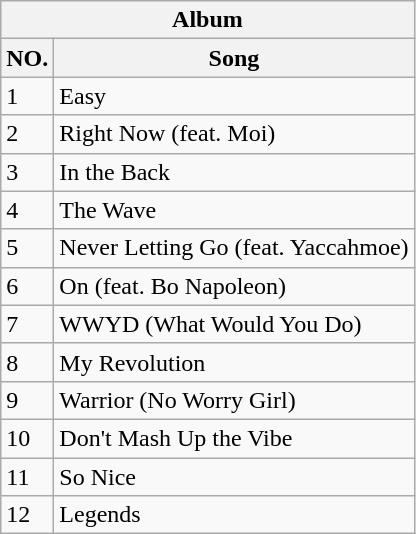<table class="wikitable sortable">
<tr>
<th colspan="2">Album <Waves></th>
</tr>
<tr>
<th>NO.</th>
<th>Song</th>
</tr>
<tr>
<td>1</td>
<td>Easy</td>
</tr>
<tr>
<td>2</td>
<td>Right Now (feat. Moi)</td>
</tr>
<tr>
<td>3</td>
<td>In the Back</td>
</tr>
<tr>
<td>4</td>
<td>The Wave</td>
</tr>
<tr>
<td>5</td>
<td>Never Letting Go (feat. Yaccahmoe)</td>
</tr>
<tr>
<td>6</td>
<td>On (feat. Bo Napoleon)</td>
</tr>
<tr>
<td>7</td>
<td>WWYD (What Would You Do)</td>
</tr>
<tr>
<td>8</td>
<td>My Revolution</td>
</tr>
<tr>
<td>9</td>
<td>Warrior (No Worry Girl)</td>
</tr>
<tr>
<td>10</td>
<td>Don't Mash Up the Vibe</td>
</tr>
<tr>
<td>11</td>
<td>So Nice</td>
</tr>
<tr>
<td>12</td>
<td>Legends</td>
</tr>
</table>
